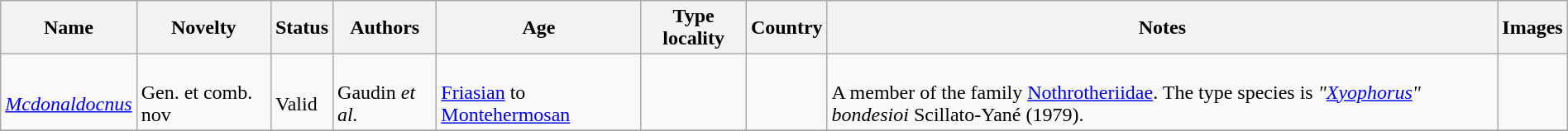<table class="wikitable sortable" align="center" width="100%">
<tr>
<th>Name</th>
<th>Novelty</th>
<th>Status</th>
<th>Authors</th>
<th>Age</th>
<th>Type locality</th>
<th>Country</th>
<th>Notes</th>
<th>Images</th>
</tr>
<tr>
<td><br><em><a href='#'>Mcdonaldocnus</a></em></td>
<td><br>Gen. et comb. nov</td>
<td><br>Valid</td>
<td><br>Gaudin <em>et al.</em></td>
<td><br><a href='#'>Friasian</a> to <a href='#'>Montehermosan</a></td>
<td></td>
<td><br><br>
</td>
<td><br>A member of the family <a href='#'>Nothrotheriidae</a>. The type species is <em>"<a href='#'>Xyophorus</a>" bondesioi</em> Scillato-Yané (1979).</td>
<td></td>
</tr>
<tr>
</tr>
</table>
